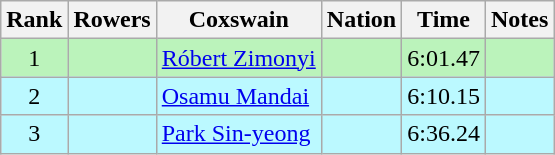<table class="wikitable sortable" style="text-align:center">
<tr>
<th>Rank</th>
<th>Rowers</th>
<th>Coxswain</th>
<th>Nation</th>
<th>Time</th>
<th>Notes</th>
</tr>
<tr bgcolor=bbf3bb>
<td>1</td>
<td align=left></td>
<td align=left><a href='#'>Róbert Zimonyi</a></td>
<td align=left></td>
<td>6:01.47</td>
<td></td>
</tr>
<tr bgcolor=bbf9ff>
<td>2</td>
<td align=left></td>
<td align=left><a href='#'>Osamu Mandai</a></td>
<td align=left></td>
<td>6:10.15</td>
<td></td>
</tr>
<tr bgcolor=bbf9ff>
<td>3</td>
<td align=left></td>
<td align=left><a href='#'>Park Sin-yeong</a></td>
<td align=left></td>
<td>6:36.24</td>
<td></td>
</tr>
</table>
